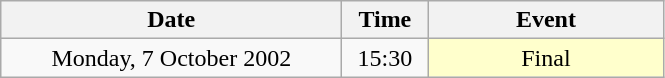<table class = "wikitable" style="text-align:center;">
<tr>
<th width=220>Date</th>
<th width=50>Time</th>
<th width=150>Event</th>
</tr>
<tr>
<td>Monday, 7 October 2002</td>
<td>15:30</td>
<td bgcolor=ffffcc>Final</td>
</tr>
</table>
